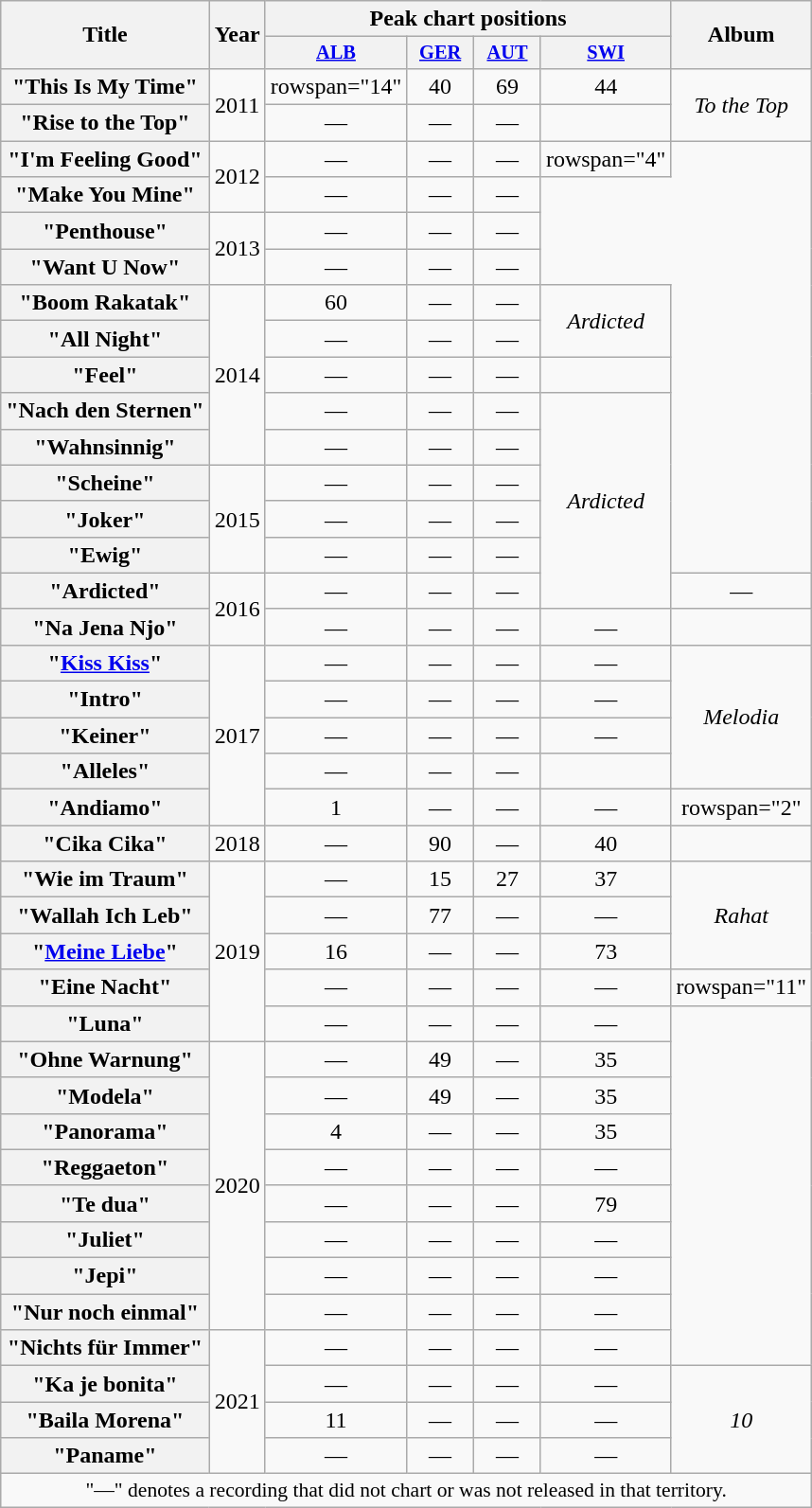<table class="wikitable plainrowheaders" style="text-align:center;">
<tr>
<th scope="col" rowspan="2">Title</th>
<th scope="col" rowspan="2">Year</th>
<th scope="col" colspan="4">Peak chart positions</th>
<th scope="col" rowspan="2">Album</th>
</tr>
<tr>
<th scope="col" style="width:3em; font-size:85%;"><a href='#'>ALB</a><br></th>
<th scope="col" style="width:3em; font-size:85%;"><a href='#'>GER</a><br></th>
<th scope="col" style="width:3em; font-size:85%;"><a href='#'>AUT</a><br></th>
<th scope="col" style="width:3em; font-size:85%;"><a href='#'>SWI</a><br></th>
</tr>
<tr>
<th scope="row">"This Is My Time"</th>
<td rowspan="2">2011</td>
<td>rowspan="14" </td>
<td>40</td>
<td>69</td>
<td>44</td>
<td rowspan="2"><em>To the Top</em></td>
</tr>
<tr>
<th scope="row">"Rise to the Top"</th>
<td>—</td>
<td>—</td>
<td>—</td>
</tr>
<tr>
<th scope="row">"I'm Feeling Good"</th>
<td rowspan="2">2012</td>
<td>—</td>
<td>—</td>
<td>—</td>
<td>rowspan="4" </td>
</tr>
<tr>
<th scope="row">"Make You Mine"</th>
<td>—</td>
<td>—</td>
<td>—</td>
</tr>
<tr>
<th scope="row">"Penthouse"<br></th>
<td rowspan="2">2013</td>
<td>—</td>
<td>—</td>
<td>—</td>
</tr>
<tr>
<th scope="row">"Want U Now"<br></th>
<td>—</td>
<td>—</td>
<td>—</td>
</tr>
<tr>
<th scope="row">"Boom Rakatak"<br></th>
<td rowspan="5">2014</td>
<td>60</td>
<td>—</td>
<td>—</td>
<td rowspan="2"><em>Ardicted</em></td>
</tr>
<tr>
<th scope="row">"All Night"<br></th>
<td>—</td>
<td>—</td>
<td>—</td>
</tr>
<tr>
<th scope="row">"Feel"<br></th>
<td>—</td>
<td>—</td>
<td>—</td>
<td></td>
</tr>
<tr>
<th scope="row">"Nach den Sternen"</th>
<td>—</td>
<td>—</td>
<td>—</td>
<td rowspan="6"><em>Ardicted</em></td>
</tr>
<tr>
<th scope="row">"Wahnsinnig"</th>
<td>—</td>
<td>—</td>
<td>—</td>
</tr>
<tr>
<th scope="row">"Scheine"<br></th>
<td rowspan="3">2015</td>
<td>—</td>
<td>—</td>
<td>—</td>
</tr>
<tr>
<th scope="row">"Joker"</th>
<td>—</td>
<td>—</td>
<td>—</td>
</tr>
<tr>
<th scope="row">"Ewig"</th>
<td>—</td>
<td>—</td>
<td>—</td>
</tr>
<tr>
<th scope="row">"Ardicted"</th>
<td rowspan="2">2016</td>
<td>—</td>
<td>—</td>
<td>—</td>
<td>—</td>
</tr>
<tr>
<th scope="row">"Na Jena Njo"<br></th>
<td>—</td>
<td>—</td>
<td>—</td>
<td>—</td>
<td></td>
</tr>
<tr>
<th scope="row">"<a href='#'>Kiss Kiss</a>"<br></th>
<td rowspan="5">2017</td>
<td>—</td>
<td>—</td>
<td>—</td>
<td>—</td>
<td rowspan="4"><em>Melodia</em></td>
</tr>
<tr>
<th scope="row">"Intro"</th>
<td>—</td>
<td>—</td>
<td>—</td>
<td>—</td>
</tr>
<tr>
<th scope="row">"Keiner"</th>
<td>—</td>
<td>—</td>
<td>—</td>
<td>—</td>
</tr>
<tr>
<th scope="row">"Alleles"</th>
<td>—</td>
<td>—</td>
<td>—</td>
</tr>
<tr>
<th scope="row">"Andiamo"<br></th>
<td>1</td>
<td>—</td>
<td>—</td>
<td>—</td>
<td>rowspan="2" </td>
</tr>
<tr>
<th scope="row">"Cika Cika"<br></th>
<td>2018</td>
<td>—</td>
<td>90</td>
<td>—</td>
<td>40</td>
</tr>
<tr>
<th scope="row">"Wie im Traum"<br></th>
<td rowspan="5">2019</td>
<td>—</td>
<td>15</td>
<td>27</td>
<td>37</td>
<td rowspan="3"><em>Rahat</em></td>
</tr>
<tr>
<th scope="row">"Wallah Ich Leb"</th>
<td>—</td>
<td>77</td>
<td>—</td>
<td>—</td>
</tr>
<tr>
<th scope="row">"<a href='#'>Meine Liebe</a>"<br></th>
<td>16</td>
<td>—</td>
<td>—</td>
<td>73</td>
</tr>
<tr>
<th scope="row">"Eine Nacht"</th>
<td>—</td>
<td>—</td>
<td>—</td>
<td>—</td>
<td>rowspan="11" </td>
</tr>
<tr>
<th scope="row">"Luna"</th>
<td>—</td>
<td>—</td>
<td>—</td>
<td>—</td>
</tr>
<tr>
<th scope="row">"Ohne Warnung"</th>
<td rowspan="8">2020</td>
<td>—</td>
<td>49</td>
<td>—</td>
<td>35</td>
</tr>
<tr>
<th scope="row">"Modela"</th>
<td>—</td>
<td>49</td>
<td>—</td>
<td>35</td>
</tr>
<tr>
<th scope="row">"Panorama"<br></th>
<td>4</td>
<td>—</td>
<td>—</td>
<td>35</td>
</tr>
<tr>
<th scope="row">"Reggaeton"<br></th>
<td>—</td>
<td>—</td>
<td>—</td>
<td>—</td>
</tr>
<tr>
<th scope="row">"Te dua"<br></th>
<td>—</td>
<td>—</td>
<td>—</td>
<td>79</td>
</tr>
<tr>
<th scope="row">"Juliet"</th>
<td>—</td>
<td>—</td>
<td>—</td>
<td>—</td>
</tr>
<tr>
<th scope="row">"Jepi"</th>
<td>—</td>
<td>—</td>
<td>—</td>
<td>—</td>
</tr>
<tr>
<th scope="row">"Nur noch einmal"</th>
<td>—</td>
<td>—</td>
<td>—</td>
<td>—</td>
</tr>
<tr>
<th scope="row">"Nichts für Immer"<br></th>
<td rowspan="4">2021</td>
<td>—</td>
<td>—</td>
<td>—</td>
<td>—</td>
</tr>
<tr>
<th scope="row">"Ka je bonita"</th>
<td>—</td>
<td>—</td>
<td>—</td>
<td>—</td>
<td rowspan="3"><em>10</em></td>
</tr>
<tr>
<th scope="row">"Baila Morena"</th>
<td>11</td>
<td>—</td>
<td>—</td>
<td>—</td>
</tr>
<tr>
<th scope="row">"Paname"</th>
<td>—</td>
<td>—</td>
<td>—</td>
<td>—</td>
</tr>
<tr>
<td colspan="11" style="font-size:90%">"—" denotes a recording that did not chart or was not released in that territory.</td>
</tr>
</table>
